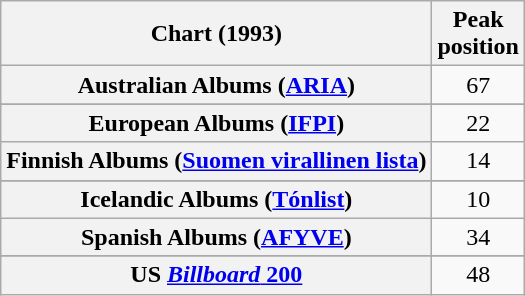<table class="wikitable sortable plainrowheaders" style="text-align:center">
<tr>
<th scope="col">Chart (1993)</th>
<th scope="col">Peak<br>position</th>
</tr>
<tr>
<th scope="row">Australian Albums (<a href='#'>ARIA</a>)</th>
<td>67</td>
</tr>
<tr>
</tr>
<tr>
<th scope="row">European Albums (<a href='#'>IFPI</a>)</th>
<td>22</td>
</tr>
<tr>
<th scope="row">Finnish Albums (<a href='#'>Suomen virallinen lista</a>)</th>
<td>14</td>
</tr>
<tr>
</tr>
<tr>
<th scope="row">Icelandic Albums (<a href='#'>Tónlist</a>)</th>
<td>10</td>
</tr>
<tr>
<th scope="row">Spanish Albums (<a href='#'>AFYVE</a>)</th>
<td>34</td>
</tr>
<tr>
</tr>
<tr>
</tr>
<tr>
</tr>
<tr>
<th scope="row">US <a href='#'><em>Billboard</em> 200</a></th>
<td>48</td>
</tr>
</table>
